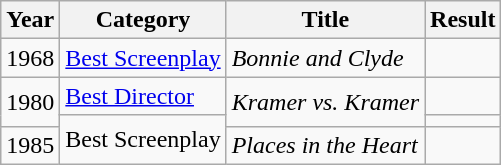<table class="wikitable">
<tr>
<th>Year</th>
<th>Category</th>
<th>Title</th>
<th>Result</th>
</tr>
<tr>
<td>1968</td>
<td><a href='#'>Best Screenplay</a></td>
<td><em>Bonnie and Clyde</em></td>
<td></td>
</tr>
<tr>
<td rowspan=2>1980</td>
<td><a href='#'>Best Director</a></td>
<td rowspan=2><em>Kramer vs. Kramer</em></td>
<td></td>
</tr>
<tr>
<td rowspan=2>Best Screenplay</td>
<td></td>
</tr>
<tr>
<td>1985</td>
<td><em>Places in the Heart</em></td>
<td></td>
</tr>
</table>
